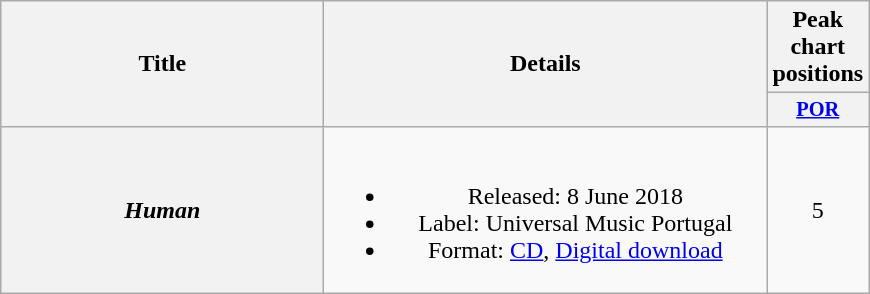<table class="wikitable plainrowheaders" style="text-align:center;">
<tr>
<th scope="col" rowspan="2" style="width:13em;">Title</th>
<th scope="col" rowspan="2" style="width:18em;">Details</th>
<th scope="col" colspan="1">Peak chart positions</th>
</tr>
<tr>
<th scope="col" style="width:3em;font-size:85%;"><a href='#'>POR</a><br></th>
</tr>
<tr>
<th scope="row"><em>Human</em></th>
<td><br><ul><li>Released: 8 June 2018</li><li>Label: Universal Music Portugal</li><li>Format: <a href='#'>CD</a>, <a href='#'>Digital download</a></li></ul></td>
<td>5</td>
</tr>
</table>
